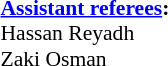<table width=50% style="font-size: 90%">
<tr>
<td><br><strong><a href='#'>Assistant referees</a>:</strong><br>
Hassan Reyadh <br> Zaki Osman</td>
</tr>
</table>
